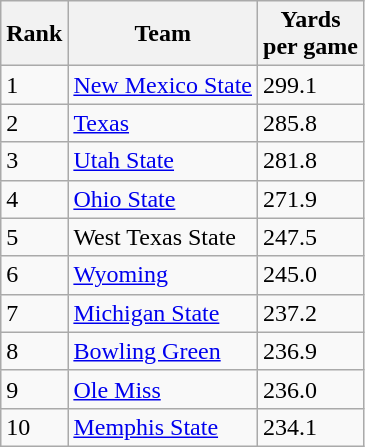<table class="wikitable sortable">
<tr>
<th>Rank</th>
<th>Team</th>
<th>Yards<br>per game</th>
</tr>
<tr>
<td>1</td>
<td><a href='#'>New Mexico State</a></td>
<td>299.1</td>
</tr>
<tr>
<td>2</td>
<td><a href='#'>Texas</a></td>
<td>285.8</td>
</tr>
<tr>
<td>3</td>
<td><a href='#'>Utah State</a></td>
<td>281.8</td>
</tr>
<tr>
<td>4</td>
<td><a href='#'>Ohio State</a></td>
<td>271.9</td>
</tr>
<tr>
<td>5</td>
<td>West Texas State</td>
<td>247.5</td>
</tr>
<tr>
<td>6</td>
<td><a href='#'>Wyoming</a></td>
<td>245.0</td>
</tr>
<tr>
<td>7</td>
<td><a href='#'>Michigan State</a></td>
<td>237.2</td>
</tr>
<tr>
<td>8</td>
<td><a href='#'>Bowling Green</a></td>
<td>236.9</td>
</tr>
<tr>
<td>9</td>
<td><a href='#'>Ole Miss</a></td>
<td>236.0</td>
</tr>
<tr>
<td>10</td>
<td><a href='#'>Memphis State</a></td>
<td>234.1</td>
</tr>
</table>
